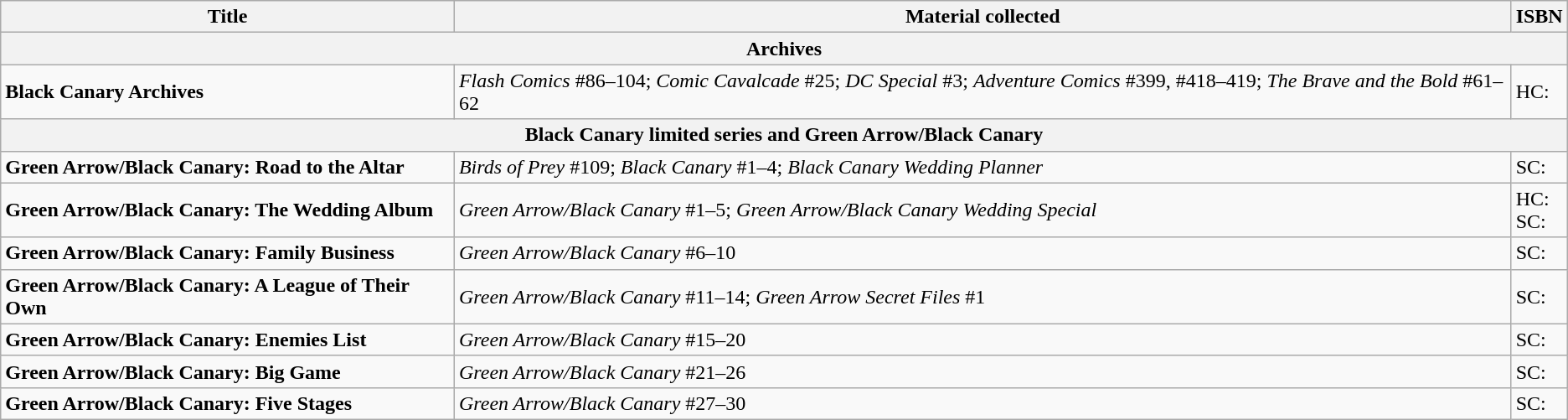<table class="wikitable">
<tr>
<th>Title</th>
<th>Material collected</th>
<th>ISBN</th>
</tr>
<tr>
<th colspan="3">Archives</th>
</tr>
<tr>
<td><strong>Black Canary Archives</strong></td>
<td><em>Flash Comics</em> #86–104; <em>Comic Cavalcade</em> #25; <em>DC Special</em> #3; <em>Adventure Comics</em> #399, #418–419; <em>The Brave and the Bold</em> #61–62</td>
<td>HC: </td>
</tr>
<tr>
<th colspan="3">Black Canary limited series and Green Arrow/Black Canary</th>
</tr>
<tr>
<td><strong>Green Arrow/Black Canary: Road to the Altar</strong></td>
<td><em>Birds of Prey</em> #109; <em>Black Canary</em> #1–4; <em>Black Canary Wedding Planner</em></td>
<td>SC: </td>
</tr>
<tr>
<td><strong>Green Arrow/Black Canary: The Wedding Album</strong></td>
<td><em>Green Arrow/Black Canary</em> #1–5; <em>Green Arrow/Black Canary Wedding Special</em></td>
<td>HC: <br>SC: </td>
</tr>
<tr>
<td><strong>Green Arrow/Black Canary: Family Business</strong></td>
<td><em>Green Arrow/Black Canary</em> #6–10</td>
<td>SC: </td>
</tr>
<tr>
<td><strong>Green Arrow/Black Canary: A League of Their Own</strong></td>
<td><em>Green Arrow/Black Canary</em> #11–14; <em>Green Arrow Secret Files</em> #1</td>
<td>SC: </td>
</tr>
<tr>
<td><strong>Green Arrow/Black Canary: Enemies List</strong></td>
<td><em>Green Arrow/Black Canary</em> #15–20</td>
<td>SC: </td>
</tr>
<tr>
<td><strong>Green Arrow/Black Canary: Big Game</strong></td>
<td><em>Green Arrow/Black Canary</em> #21–26</td>
<td>SC: </td>
</tr>
<tr>
<td><strong>Green Arrow/Black Canary: Five Stages</strong></td>
<td><em>Green Arrow/Black Canary</em> #27–30</td>
<td>SC: </td>
</tr>
</table>
